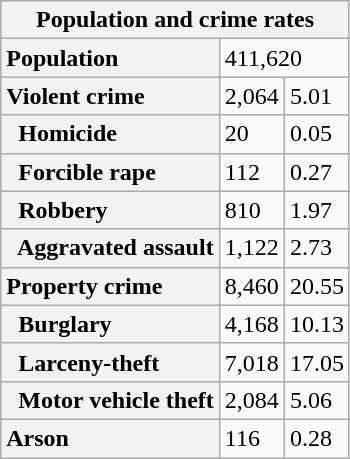<table class="wikitable collapsible collapsed">
<tr>
<th colspan="3">Population and crime rates</th>
</tr>
<tr>
<th scope="row" style="text-align: left;">Population</th>
<td colspan="2">411,620</td>
</tr>
<tr>
<th scope="row" style="text-align: left;">Violent crime</th>
<td>2,064</td>
<td>5.01</td>
</tr>
<tr>
<th scope="row" style="text-align: left;">  Homicide</th>
<td>20</td>
<td>0.05</td>
</tr>
<tr>
<th scope="row" style="text-align: left;">  Forcible rape</th>
<td>112</td>
<td>0.27</td>
</tr>
<tr>
<th scope="row" style="text-align: left;">  Robbery</th>
<td>810</td>
<td>1.97</td>
</tr>
<tr>
<th scope="row" style="text-align: left;">  Aggravated assault</th>
<td>1,122</td>
<td>2.73</td>
</tr>
<tr>
<th scope="row" style="text-align: left;">Property crime</th>
<td>8,460</td>
<td>20.55</td>
</tr>
<tr>
<th scope="row" style="text-align: left;">  Burglary</th>
<td>4,168</td>
<td>10.13</td>
</tr>
<tr>
<th scope="row" style="text-align: left;">  Larceny-theft</th>
<td>7,018</td>
<td>17.05</td>
</tr>
<tr>
<th scope="row" style="text-align: left;">  Motor vehicle theft</th>
<td>2,084</td>
<td>5.06</td>
</tr>
<tr>
<th scope="row" style="text-align: left;">Arson</th>
<td>116</td>
<td>0.28</td>
</tr>
</table>
